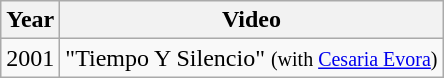<table class="wikitable">
<tr>
<th>Year</th>
<th>Video</th>
</tr>
<tr>
<td>2001</td>
<td>"Tiempo Y Silencio" <small>(with <a href='#'>Cesaria Evora</a>)</small></td>
</tr>
</table>
